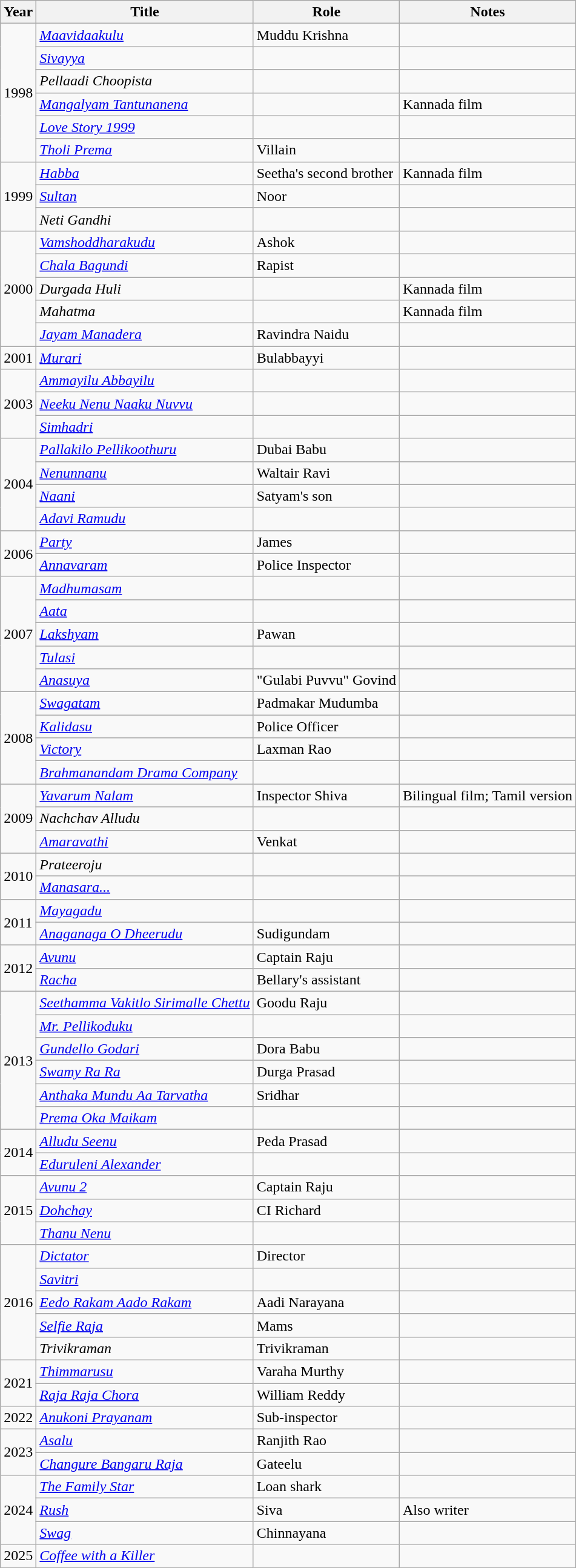<table class="wikitable sortable">
<tr>
<th>Year</th>
<th>Title</th>
<th>Role</th>
<th>Notes</th>
</tr>
<tr>
<td rowspan="6">1998</td>
<td><em><a href='#'>Maavidaakulu</a></em></td>
<td>Muddu Krishna</td>
<td></td>
</tr>
<tr>
<td><em><a href='#'>Sivayya</a></em></td>
<td></td>
<td></td>
</tr>
<tr>
<td><em>Pellaadi Choopista</em></td>
<td></td>
<td></td>
</tr>
<tr>
<td><em><a href='#'>Mangalyam Tantunanena</a></em></td>
<td></td>
<td>Kannada film</td>
</tr>
<tr>
<td><em><a href='#'>Love Story 1999</a></em></td>
<td></td>
<td></td>
</tr>
<tr>
<td><em><a href='#'>Tholi Prema</a></em></td>
<td>Villain</td>
<td></td>
</tr>
<tr>
<td rowspan="3">1999</td>
<td><em><a href='#'>Habba</a></em></td>
<td>Seetha's second brother</td>
<td>Kannada film</td>
</tr>
<tr>
<td><em><a href='#'>Sultan</a></em></td>
<td>Noor</td>
<td></td>
</tr>
<tr>
<td><em>Neti Gandhi</em></td>
<td></td>
<td></td>
</tr>
<tr>
<td rowspan="5">2000</td>
<td><em><a href='#'>Vamshoddharakudu</a></em></td>
<td>Ashok</td>
<td></td>
</tr>
<tr>
<td><em><a href='#'>Chala Bagundi</a></em></td>
<td>Rapist</td>
<td></td>
</tr>
<tr>
<td><em>Durgada Huli</em></td>
<td></td>
<td>Kannada film</td>
</tr>
<tr>
<td><em>Mahatma</em></td>
<td></td>
<td>Kannada film</td>
</tr>
<tr>
<td><em><a href='#'>Jayam Manadera</a></em></td>
<td>Ravindra Naidu</td>
<td></td>
</tr>
<tr>
<td>2001</td>
<td><em><a href='#'>Murari</a></em></td>
<td>Bulabbayyi</td>
<td></td>
</tr>
<tr>
<td rowspan="3">2003</td>
<td><em><a href='#'>Ammayilu Abbayilu</a></em></td>
<td></td>
<td></td>
</tr>
<tr>
<td><em><a href='#'>Neeku Nenu Naaku Nuvvu</a></em></td>
<td></td>
<td></td>
</tr>
<tr>
<td><em><a href='#'>Simhadri</a></em></td>
<td></td>
<td></td>
</tr>
<tr>
<td rowspan="4">2004</td>
<td><em><a href='#'>Pallakilo Pellikoothuru</a></em></td>
<td>Dubai Babu</td>
<td></td>
</tr>
<tr>
<td><em><a href='#'>Nenunnanu</a></em></td>
<td>Waltair Ravi</td>
<td></td>
</tr>
<tr>
<td><em><a href='#'>Naani</a></em></td>
<td>Satyam's son</td>
<td></td>
</tr>
<tr>
<td><em><a href='#'>Adavi Ramudu</a></em></td>
<td></td>
<td></td>
</tr>
<tr>
<td rowspan="2">2006</td>
<td><em><a href='#'>Party</a></em></td>
<td>James</td>
<td></td>
</tr>
<tr>
<td><em><a href='#'>Annavaram</a></em></td>
<td>Police Inspector</td>
<td></td>
</tr>
<tr>
<td rowspan="5">2007</td>
<td><em><a href='#'>Madhumasam</a></em></td>
<td></td>
<td></td>
</tr>
<tr>
<td><em><a href='#'>Aata</a></em></td>
<td></td>
<td></td>
</tr>
<tr>
<td><em><a href='#'>Lakshyam</a></em></td>
<td>Pawan</td>
<td></td>
</tr>
<tr>
<td><em><a href='#'>Tulasi</a></em></td>
<td></td>
<td></td>
</tr>
<tr>
<td><em><a href='#'>Anasuya</a></em></td>
<td>"Gulabi Puvvu" Govind</td>
<td></td>
</tr>
<tr>
<td rowspan="4">2008</td>
<td><em><a href='#'>Swagatam</a></em></td>
<td>Padmakar Mudumba</td>
<td></td>
</tr>
<tr>
<td><em><a href='#'>Kalidasu</a></em></td>
<td>Police Officer</td>
<td></td>
</tr>
<tr>
<td><em><a href='#'>Victory</a></em></td>
<td>Laxman Rao</td>
<td></td>
</tr>
<tr>
<td><em><a href='#'>Brahmanandam Drama Company</a></em></td>
<td></td>
<td></td>
</tr>
<tr>
<td rowspan="3">2009</td>
<td><em><a href='#'>Yavarum Nalam</a></em></td>
<td>Inspector Shiva</td>
<td>Bilingual film; Tamil version</td>
</tr>
<tr>
<td><em>Nachchav Alludu</em></td>
<td></td>
<td></td>
</tr>
<tr>
<td><em><a href='#'>Amaravathi</a></em></td>
<td>Venkat</td>
<td></td>
</tr>
<tr>
<td rowspan="2">2010</td>
<td><em>Prateeroju</em></td>
<td></td>
<td></td>
</tr>
<tr>
<td><em><a href='#'>Manasara...</a></em></td>
<td></td>
<td></td>
</tr>
<tr>
<td rowspan="2">2011</td>
<td><em><a href='#'>Mayagadu</a></em></td>
<td></td>
<td></td>
</tr>
<tr>
<td><em><a href='#'>Anaganaga O Dheerudu</a></em></td>
<td>Sudigundam</td>
<td></td>
</tr>
<tr>
<td rowspan="2">2012</td>
<td><em><a href='#'>Avunu</a></em></td>
<td>Captain Raju</td>
<td></td>
</tr>
<tr>
<td><em><a href='#'>Racha</a></em></td>
<td>Bellary's assistant</td>
<td></td>
</tr>
<tr>
<td rowspan="6">2013</td>
<td><em><a href='#'>Seethamma Vakitlo Sirimalle Chettu</a></em></td>
<td>Goodu Raju</td>
<td></td>
</tr>
<tr>
<td><em><a href='#'>Mr. Pellikoduku</a></em></td>
<td></td>
<td></td>
</tr>
<tr>
<td><em><a href='#'>Gundello Godari</a></em></td>
<td>Dora Babu</td>
<td></td>
</tr>
<tr>
<td><em><a href='#'>Swamy Ra Ra</a></em></td>
<td>Durga Prasad</td>
<td></td>
</tr>
<tr>
<td><em><a href='#'>Anthaka Mundu Aa Tarvatha</a></em></td>
<td>Sridhar</td>
<td></td>
</tr>
<tr>
<td><em><a href='#'>Prema Oka Maikam</a></em></td>
<td></td>
<td></td>
</tr>
<tr>
<td rowspan="2">2014</td>
<td><em><a href='#'>Alludu Seenu</a></em></td>
<td>Peda Prasad</td>
<td></td>
</tr>
<tr>
<td><em><a href='#'>Eduruleni Alexander</a></em></td>
<td></td>
<td></td>
</tr>
<tr>
<td rowspan="3">2015</td>
<td><em><a href='#'>Avunu 2</a></em></td>
<td>Captain Raju</td>
<td></td>
</tr>
<tr>
<td><em><a href='#'>Dohchay</a></em></td>
<td>CI Richard</td>
<td></td>
</tr>
<tr>
<td><em><a href='#'>Thanu Nenu</a></em></td>
<td></td>
<td></td>
</tr>
<tr>
<td rowspan="5">2016</td>
<td><em><a href='#'>Dictator</a></em></td>
<td>Director</td>
<td></td>
</tr>
<tr>
<td><em><a href='#'>Savitri</a></em></td>
<td></td>
<td></td>
</tr>
<tr>
<td><em><a href='#'>Eedo Rakam Aado Rakam</a></em></td>
<td>Aadi Narayana</td>
<td></td>
</tr>
<tr>
<td><em><a href='#'>Selfie Raja</a></em></td>
<td>Mams</td>
<td></td>
</tr>
<tr>
<td><em>Trivikraman</em></td>
<td>Trivikraman</td>
<td></td>
</tr>
<tr>
<td rowspan="2">2021</td>
<td><em><a href='#'>Thimmarusu</a></em></td>
<td>Varaha Murthy</td>
<td></td>
</tr>
<tr>
<td><em><a href='#'>Raja Raja Chora</a></em></td>
<td>William Reddy</td>
<td></td>
</tr>
<tr>
<td>2022</td>
<td><em><a href='#'>Anukoni Prayanam</a></em></td>
<td>Sub-inspector</td>
<td></td>
</tr>
<tr>
<td rowspan="2">2023</td>
<td><em><a href='#'>Asalu</a></em></td>
<td>Ranjith Rao</td>
<td></td>
</tr>
<tr>
<td><em><a href='#'>Changure Bangaru Raja</a></em></td>
<td>Gateelu</td>
<td></td>
</tr>
<tr>
<td rowspan="3">2024</td>
<td><em><a href='#'>The Family Star</a></em></td>
<td>Loan shark</td>
<td></td>
</tr>
<tr>
<td><em><a href='#'>Rush</a></em></td>
<td>Siva</td>
<td>Also writer</td>
</tr>
<tr>
<td><a href='#'><em>Swag</em></a></td>
<td>Chinnayana</td>
<td></td>
</tr>
<tr>
<td>2025</td>
<td><a href='#'><em>Coffee with a Killer</em></a></td>
<td></td>
<td></td>
</tr>
</table>
